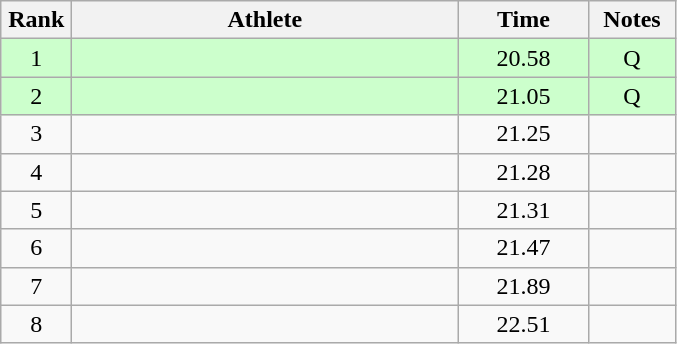<table class="wikitable" style="text-align:center">
<tr>
<th width=40>Rank</th>
<th width=250>Athlete</th>
<th width=80>Time</th>
<th width=50>Notes</th>
</tr>
<tr bgcolor=ccffcc>
<td>1</td>
<td align=left></td>
<td>20.58</td>
<td>Q</td>
</tr>
<tr bgcolor=ccffcc>
<td>2</td>
<td align=left></td>
<td>21.05</td>
<td>Q</td>
</tr>
<tr>
<td>3</td>
<td align=left></td>
<td>21.25</td>
<td></td>
</tr>
<tr>
<td>4</td>
<td align=left></td>
<td>21.28</td>
<td></td>
</tr>
<tr>
<td>5</td>
<td align=left></td>
<td>21.31</td>
<td></td>
</tr>
<tr>
<td>6</td>
<td align=left></td>
<td>21.47</td>
<td></td>
</tr>
<tr>
<td>7</td>
<td align=left></td>
<td>21.89</td>
<td></td>
</tr>
<tr>
<td>8</td>
<td align=left></td>
<td>22.51</td>
<td></td>
</tr>
</table>
